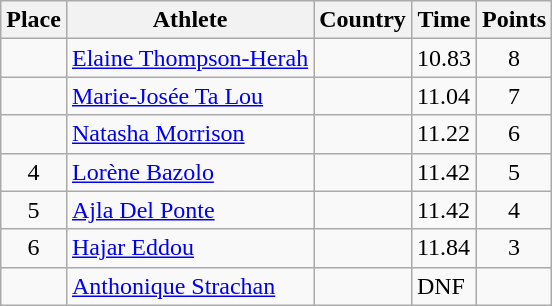<table class="wikitable">
<tr>
<th>Place</th>
<th>Athlete</th>
<th>Country</th>
<th>Time</th>
<th>Points</th>
</tr>
<tr>
<td align=center></td>
<td><a href='#'>Elaine Thompson-Herah</a></td>
<td></td>
<td>10.83</td>
<td align=center>8</td>
</tr>
<tr>
<td align=center></td>
<td><a href='#'>Marie-Josée Ta Lou</a></td>
<td></td>
<td>11.04</td>
<td align=center>7</td>
</tr>
<tr>
<td align=center></td>
<td><a href='#'>Natasha Morrison</a></td>
<td></td>
<td>11.22</td>
<td align=center>6</td>
</tr>
<tr>
<td align=center>4</td>
<td><a href='#'>Lorène Bazolo</a></td>
<td></td>
<td>11.42</td>
<td align=center>5</td>
</tr>
<tr>
<td align=center>5</td>
<td><a href='#'>Ajla Del Ponte</a></td>
<td></td>
<td>11.42</td>
<td align=center>4</td>
</tr>
<tr>
<td align=center>6</td>
<td><a href='#'>Hajar Eddou</a></td>
<td></td>
<td>11.84</td>
<td align=center>3</td>
</tr>
<tr>
<td align=center></td>
<td><a href='#'>Anthonique Strachan</a></td>
<td></td>
<td>DNF</td>
<td align=center></td>
</tr>
</table>
